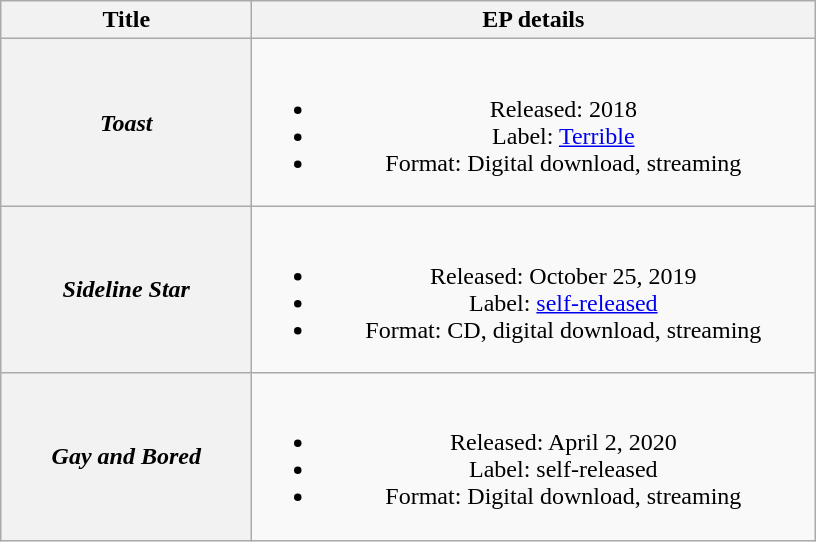<table class="wikitable plainrowheaders" style="text-align:center">
<tr>
<th scope="col" style="width:10em;">Title</th>
<th scope="col" style="width:23em;">EP details</th>
</tr>
<tr>
<th scope="row"><em>Toast</em> </th>
<td><br><ul><li>Released: 2018</li><li>Label: <a href='#'>Terrible</a></li><li>Format: Digital download, streaming</li></ul></td>
</tr>
<tr>
<th scope="row"><em>Sideline Star</em></th>
<td><br><ul><li>Released: October 25, 2019</li><li>Label: <a href='#'>self-released</a></li><li>Format: CD, digital download, streaming</li></ul></td>
</tr>
<tr>
<th scope="row"><em>Gay and Bored</em></th>
<td><br><ul><li>Released: April 2, 2020</li><li>Label: self-released</li><li>Format: Digital download, streaming</li></ul></td>
</tr>
</table>
